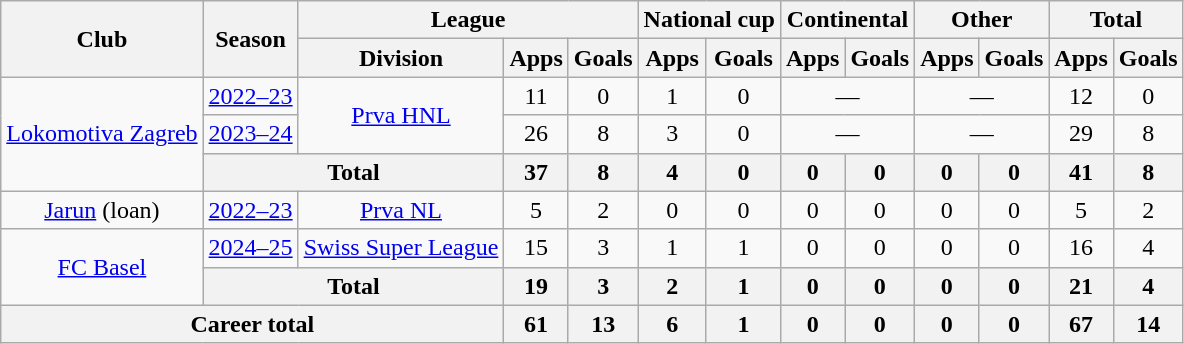<table class="wikitable" style="text-align:center">
<tr>
<th rowspan="2">Club</th>
<th rowspan="2">Season</th>
<th colspan="3">League</th>
<th colspan="2">National cup</th>
<th colspan="2">Continental</th>
<th colspan="2">Other</th>
<th colspan="2">Total</th>
</tr>
<tr>
<th>Division</th>
<th>Apps</th>
<th>Goals</th>
<th>Apps</th>
<th>Goals</th>
<th>Apps</th>
<th>Goals</th>
<th>Apps</th>
<th>Goals</th>
<th>Apps</th>
<th>Goals</th>
</tr>
<tr>
<td rowspan="3"><a href='#'>Lokomotiva Zagreb</a></td>
<td><a href='#'>2022–23</a></td>
<td rowspan="2"><a href='#'>Prva HNL</a></td>
<td>11</td>
<td>0</td>
<td>1</td>
<td>0</td>
<td colspan="2">—</td>
<td colspan="2">—</td>
<td>12</td>
<td>0</td>
</tr>
<tr>
<td><a href='#'>2023–24</a></td>
<td>26</td>
<td>8</td>
<td>3</td>
<td>0</td>
<td colspan="2">—</td>
<td colspan="2">—</td>
<td>29</td>
<td>8</td>
</tr>
<tr>
<th colspan=2>Total</th>
<th>37</th>
<th>8</th>
<th>4</th>
<th>0</th>
<th>0</th>
<th>0</th>
<th>0</th>
<th>0</th>
<th>41</th>
<th>8</th>
</tr>
<tr>
<td rowspan="1"><a href='#'>Jarun</a> (loan)</td>
<td><a href='#'>2022–23</a></td>
<td><a href='#'>Prva NL</a></td>
<td>5</td>
<td>2</td>
<td>0</td>
<td>0</td>
<td>0</td>
<td>0</td>
<td>0</td>
<td>0</td>
<td>5</td>
<td>2</td>
</tr>
<tr>
<td rowspan="2"><a href='#'>FC Basel</a></td>
<td><a href='#'>2024–25</a></td>
<td><a href='#'>Swiss Super League</a></td>
<td>15</td>
<td>3</td>
<td>1</td>
<td>1</td>
<td>0</td>
<td>0</td>
<td>0</td>
<td>0</td>
<td>16</td>
<td>4</td>
</tr>
<tr>
<th colspan=2>Total</th>
<th>19</th>
<th>3</th>
<th>2</th>
<th>1</th>
<th>0</th>
<th>0</th>
<th>0</th>
<th>0</th>
<th>21</th>
<th>4</th>
</tr>
<tr>
<th colspan=3>Career total</th>
<th>61</th>
<th>13</th>
<th>6</th>
<th>1</th>
<th>0</th>
<th>0</th>
<th>0</th>
<th>0</th>
<th>67</th>
<th>14</th>
</tr>
</table>
